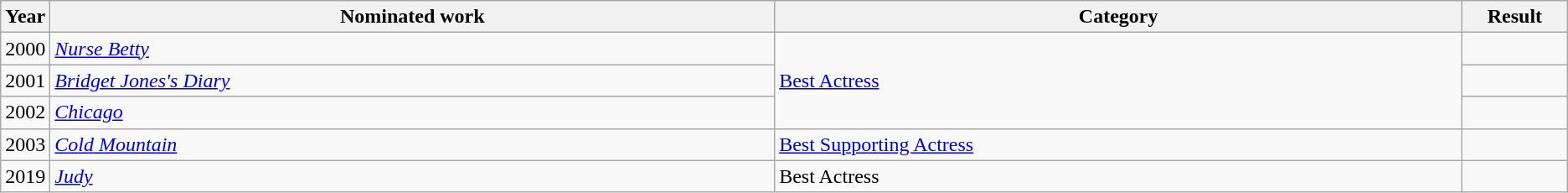<table class="wikitable sortable">
<tr>
<th scope="col" style="width:1em;">Year</th>
<th scope="col" style="width:39em;">Nominated work</th>
<th scope="col" style="width:37em;">Category</th>
<th scope="col" style="width:5em;">Result</th>
</tr>
<tr>
<td>2000</td>
<td><em><a href='#'>Nurse Betty</a></em></td>
<td rowspan="3"><a href='#'>Best Actress</a></td>
<td></td>
</tr>
<tr>
<td>2001</td>
<td><em><a href='#'>Bridget Jones's Diary</a></em></td>
<td></td>
</tr>
<tr>
<td>2002</td>
<td><em><a href='#'>Chicago</a></em></td>
<td></td>
</tr>
<tr>
<td>2003</td>
<td><em><a href='#'>Cold Mountain</a></em></td>
<td><a href='#'>Best Supporting Actress</a></td>
<td></td>
</tr>
<tr>
<td>2019</td>
<td><em><a href='#'>Judy</a></em></td>
<td>Best Actress</td>
<td></td>
</tr>
</table>
